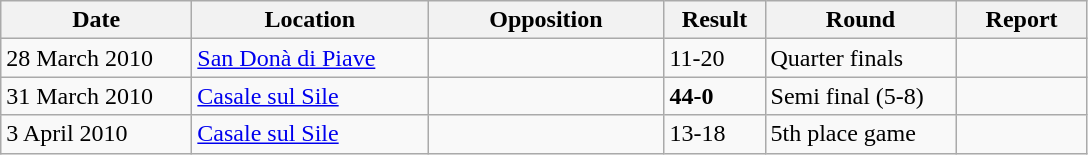<table class="wikitable">
<tr style="text-align:left;">
<th width="120">Date</th>
<th width="150">Location</th>
<th width="150">Opposition</th>
<th width="60">Result</th>
<th width="120">Round</th>
<th width="80">Report</th>
</tr>
<tr>
<td>28 March 2010</td>
<td><a href='#'>San Donà di Piave</a></td>
<td></td>
<td>11-20</td>
<td>Quarter finals</td>
<td></td>
</tr>
<tr>
<td>31 March 2010</td>
<td><a href='#'>Casale sul Sile</a></td>
<td></td>
<td><strong>44-0</strong></td>
<td>Semi final (5-8)</td>
<td></td>
</tr>
<tr>
<td>3 April 2010</td>
<td><a href='#'>Casale sul Sile</a></td>
<td></td>
<td>13-18</td>
<td>5th place game</td>
<td></td>
</tr>
</table>
